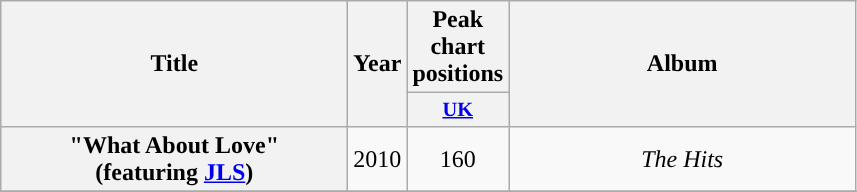<table class="wikitable plainrowheaders" style="text-align:center;" border="1">
<tr>
<th scope="col" rowspan="2" style="width:14em;">Title</th>
<th scope="col" rowspan="2">Year</th>
<th scope="col" colspan="1">Peak chart positions</th>
<th scope="col" rowspan="2" style="width:14em;">Album</th>
</tr>
<tr>
<th scope="col" style="width:3em;font-size:85%;"><a href='#'>UK</a><br></th>
</tr>
<tr>
<th scope="row">"What About Love"<br><span>(featuring <a href='#'>JLS</a>)</span></th>
<td>2010</td>
<td>160</td>
<td><em>The Hits</em></td>
</tr>
<tr>
</tr>
</table>
